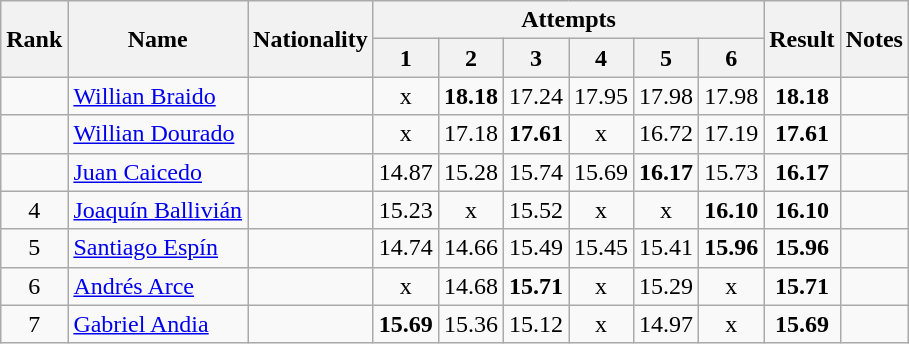<table class="wikitable sortable" style="text-align:center">
<tr>
<th rowspan=2>Rank</th>
<th rowspan=2>Name</th>
<th rowspan=2>Nationality</th>
<th colspan=6>Attempts</th>
<th rowspan=2>Result</th>
<th rowspan=2>Notes</th>
</tr>
<tr>
<th>1</th>
<th>2</th>
<th>3</th>
<th>4</th>
<th>5</th>
<th>6</th>
</tr>
<tr>
<td align=center></td>
<td align=left><a href='#'>Willian Braido</a></td>
<td align=left></td>
<td>x</td>
<td><strong>18.18</strong></td>
<td>17.24</td>
<td>17.95</td>
<td>17.98</td>
<td>17.98</td>
<td><strong>18.18</strong></td>
<td></td>
</tr>
<tr>
<td align=center></td>
<td align=left><a href='#'>Willian Dourado</a></td>
<td align=left></td>
<td>x</td>
<td>17.18</td>
<td><strong>17.61</strong></td>
<td>x</td>
<td>16.72</td>
<td>17.19</td>
<td><strong>17.61</strong></td>
<td></td>
</tr>
<tr>
<td align=center></td>
<td align=left><a href='#'>Juan Caicedo</a></td>
<td align=left></td>
<td>14.87</td>
<td>15.28</td>
<td>15.74</td>
<td>15.69</td>
<td><strong>16.17</strong></td>
<td>15.73</td>
<td><strong>16.17</strong></td>
<td></td>
</tr>
<tr>
<td align=center>4</td>
<td align=left><a href='#'>Joaquín Ballivián</a></td>
<td align=left></td>
<td>15.23</td>
<td>x</td>
<td>15.52</td>
<td>x</td>
<td>x</td>
<td><strong>16.10</strong></td>
<td><strong>16.10</strong></td>
<td></td>
</tr>
<tr>
<td align=center>5</td>
<td align=left><a href='#'>Santiago Espín</a></td>
<td align=left></td>
<td>14.74</td>
<td>14.66</td>
<td>15.49</td>
<td>15.45</td>
<td>15.41</td>
<td><strong>15.96</strong></td>
<td><strong>15.96</strong></td>
<td></td>
</tr>
<tr>
<td align=center>6</td>
<td align=left><a href='#'>Andrés Arce</a></td>
<td align=left></td>
<td>x</td>
<td>14.68</td>
<td><strong>15.71</strong></td>
<td>x</td>
<td>15.29</td>
<td>x</td>
<td><strong>15.71</strong></td>
<td></td>
</tr>
<tr>
<td align=center>7</td>
<td align=left><a href='#'>Gabriel Andia</a></td>
<td align=left></td>
<td><strong>15.69</strong></td>
<td>15.36</td>
<td>15.12</td>
<td>x</td>
<td>14.97</td>
<td>x</td>
<td><strong>15.69</strong></td>
<td></td>
</tr>
</table>
